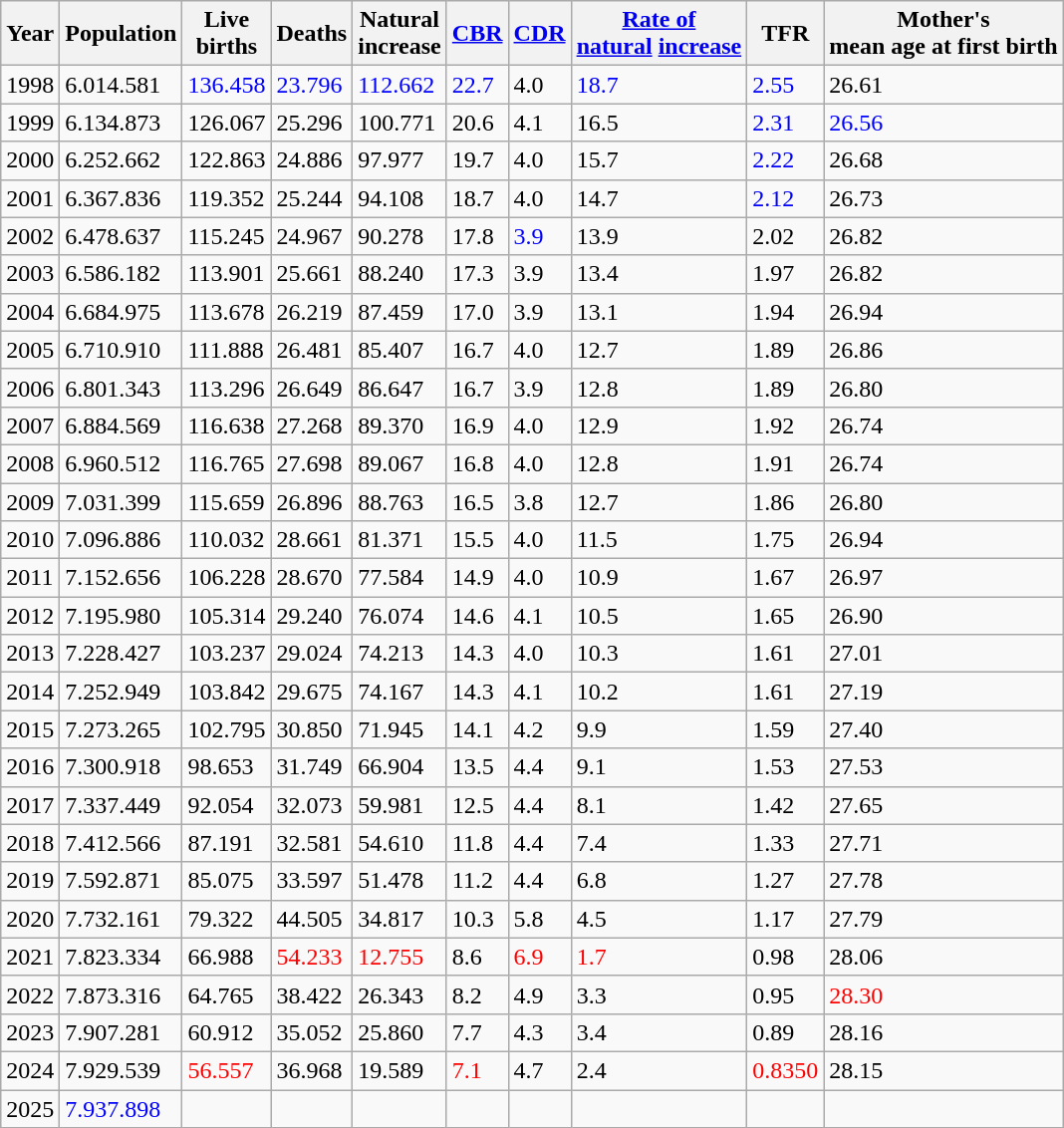<table class="wikitable">
<tr>
<th><strong>Year</strong></th>
<th><strong>Population</strong></th>
<th><strong>Live</strong><br><strong>births</strong></th>
<th><strong>Deaths</strong></th>
<th><strong>Natural</strong><br><strong>increase</strong></th>
<th><strong><a href='#'>CBR</a></strong></th>
<th><strong><a href='#'>CDR</a></strong></th>
<th><strong><a href='#'>Rate of</a></strong><br><strong><a href='#'>natural</a></strong> 
<strong><a href='#'>increase</a></strong></th>
<th><strong>TFR</strong></th>
<th><strong>Mother's</strong><br><strong>mean</strong> 
<strong>age at</strong>
<strong>first</strong>
<strong>birth</strong></th>
</tr>
<tr>
<td>1998</td>
<td>6.014.581</td>
<td style="color: blue">136.458</td>
<td style="color: blue">23.796</td>
<td style="color: blue">112.662</td>
<td style="color: blue">22.7</td>
<td>4.0</td>
<td style="color: blue">18.7</td>
<td style="color: blue">2.55</td>
<td>26.61</td>
</tr>
<tr>
<td>1999</td>
<td>6.134.873</td>
<td>126.067</td>
<td>25.296</td>
<td>100.771</td>
<td>20.6</td>
<td>4.1</td>
<td>16.5</td>
<td style="color: blue">2.31</td>
<td style="color: blue">26.56</td>
</tr>
<tr>
<td>2000</td>
<td>6.252.662</td>
<td>122.863</td>
<td>24.886</td>
<td>97.977</td>
<td>19.7</td>
<td>4.0</td>
<td>15.7</td>
<td style="color: blue">2.22</td>
<td>26.68</td>
</tr>
<tr>
<td>2001</td>
<td>6.367.836</td>
<td>119.352</td>
<td>25.244</td>
<td>94.108</td>
<td>18.7</td>
<td>4.0</td>
<td>14.7</td>
<td style="color: blue">2.12</td>
<td>26.73</td>
</tr>
<tr>
<td>2002</td>
<td>6.478.637</td>
<td>115.245</td>
<td>24.967</td>
<td>90.278</td>
<td>17.8</td>
<td style="color: blue">3.9</td>
<td>13.9</td>
<td>2.02</td>
<td>26.82</td>
</tr>
<tr>
<td>2003</td>
<td>6.586.182</td>
<td>113.901</td>
<td>25.661</td>
<td>88.240</td>
<td>17.3</td>
<td>3.9</td>
<td>13.4</td>
<td>1.97</td>
<td>26.82</td>
</tr>
<tr>
<td>2004</td>
<td>6.684.975</td>
<td>113.678</td>
<td>26.219</td>
<td>87.459</td>
<td>17.0</td>
<td>3.9</td>
<td>13.1</td>
<td>1.94</td>
<td>26.94</td>
</tr>
<tr>
<td>2005</td>
<td>6.710.910</td>
<td>111.888</td>
<td>26.481</td>
<td>85.407</td>
<td>16.7</td>
<td>4.0</td>
<td>12.7</td>
<td>1.89</td>
<td>26.86</td>
</tr>
<tr>
<td>2006</td>
<td>6.801.343</td>
<td>113.296</td>
<td>26.649</td>
<td>86.647</td>
<td>16.7</td>
<td>3.9</td>
<td>12.8</td>
<td>1.89</td>
<td>26.80</td>
</tr>
<tr>
<td>2007</td>
<td>6.884.569</td>
<td>116.638</td>
<td>27.268</td>
<td>89.370</td>
<td>16.9</td>
<td>4.0</td>
<td>12.9</td>
<td>1.92</td>
<td>26.74</td>
</tr>
<tr>
<td>2008</td>
<td>6.960.512</td>
<td>116.765</td>
<td>27.698</td>
<td>89.067</td>
<td>16.8</td>
<td>4.0</td>
<td>12.8</td>
<td>1.91</td>
<td>26.74</td>
</tr>
<tr>
<td>2009</td>
<td>7.031.399</td>
<td>115.659</td>
<td>26.896</td>
<td>88.763</td>
<td>16.5</td>
<td>3.8</td>
<td>12.7</td>
<td>1.86</td>
<td>26.80</td>
</tr>
<tr>
<td>2010</td>
<td>7.096.886</td>
<td>110.032</td>
<td>28.661</td>
<td>81.371</td>
<td>15.5</td>
<td>4.0</td>
<td>11.5</td>
<td>1.75</td>
<td>26.94</td>
</tr>
<tr>
<td>2011</td>
<td>7.152.656</td>
<td>106.228</td>
<td>28.670</td>
<td>77.584</td>
<td>14.9</td>
<td>4.0</td>
<td>10.9</td>
<td>1.67</td>
<td>26.97</td>
</tr>
<tr>
<td>2012</td>
<td>7.195.980</td>
<td>105.314</td>
<td>29.240</td>
<td>76.074</td>
<td>14.6</td>
<td>4.1</td>
<td>10.5</td>
<td>1.65</td>
<td>26.90</td>
</tr>
<tr>
<td>2013</td>
<td>7.228.427</td>
<td>103.237</td>
<td>29.024</td>
<td>74.213</td>
<td>14.3</td>
<td>4.0</td>
<td>10.3</td>
<td>1.61</td>
<td>27.01</td>
</tr>
<tr>
<td>2014</td>
<td>7.252.949</td>
<td>103.842</td>
<td>29.675</td>
<td>74.167</td>
<td>14.3</td>
<td>4.1</td>
<td>10.2</td>
<td>1.61</td>
<td>27.19</td>
</tr>
<tr>
<td>2015</td>
<td>7.273.265</td>
<td>102.795</td>
<td>30.850</td>
<td>71.945</td>
<td>14.1</td>
<td>4.2</td>
<td>9.9</td>
<td>1.59</td>
<td>27.40</td>
</tr>
<tr>
<td>2016</td>
<td>7.300.918</td>
<td>98.653</td>
<td>31.749</td>
<td>66.904</td>
<td>13.5</td>
<td>4.4</td>
<td>9.1</td>
<td>1.53</td>
<td>27.53</td>
</tr>
<tr>
<td>2017</td>
<td>7.337.449</td>
<td>92.054</td>
<td>32.073</td>
<td>59.981</td>
<td>12.5</td>
<td>4.4</td>
<td>8.1</td>
<td>1.42</td>
<td>27.65</td>
</tr>
<tr>
<td>2018</td>
<td>7.412.566</td>
<td>87.191</td>
<td>32.581</td>
<td>54.610</td>
<td>11.8</td>
<td>4.4</td>
<td>7.4</td>
<td>1.33</td>
<td>27.71</td>
</tr>
<tr>
<td>2019</td>
<td>7.592.871</td>
<td>85.075</td>
<td>33.597</td>
<td>51.478</td>
<td>11.2</td>
<td>4.4</td>
<td>6.8</td>
<td>1.27</td>
<td>27.78</td>
</tr>
<tr>
<td>2020</td>
<td>7.732.161</td>
<td>79.322</td>
<td>44.505</td>
<td>34.817</td>
<td>10.3</td>
<td>5.8</td>
<td>4.5</td>
<td>1.17</td>
<td>27.79</td>
</tr>
<tr>
<td>2021</td>
<td>7.823.334</td>
<td>66.988</td>
<td style="color: red">54.233</td>
<td style="color: red">12.755</td>
<td>8.6</td>
<td style="color: red">6.9</td>
<td style="color: red">1.7</td>
<td>0.98</td>
<td>28.06</td>
</tr>
<tr>
<td>2022</td>
<td>7.873.316</td>
<td>64.765</td>
<td>38.422</td>
<td>26.343</td>
<td>8.2</td>
<td>4.9</td>
<td>3.3</td>
<td>0.95</td>
<td style="color: red">28.30</td>
</tr>
<tr>
<td>2023</td>
<td>7.907.281</td>
<td>60.912</td>
<td>35.052</td>
<td>25.860</td>
<td>7.7</td>
<td>4.3</td>
<td>3.4</td>
<td>0.89</td>
<td>28.16</td>
</tr>
<tr>
<td>2024</td>
<td>7.929.539</td>
<td style="color: red">56.557</td>
<td>36.968</td>
<td>19.589</td>
<td style="color: red">7.1</td>
<td>4.7</td>
<td>2.4</td>
<td style="color: red">0.8350</td>
<td>28.15</td>
</tr>
<tr>
<td>2025</td>
<td style="color: blue">7.937.898</td>
<td></td>
<td></td>
<td></td>
<td></td>
<td></td>
<td></td>
<td></td>
<td></td>
</tr>
</table>
